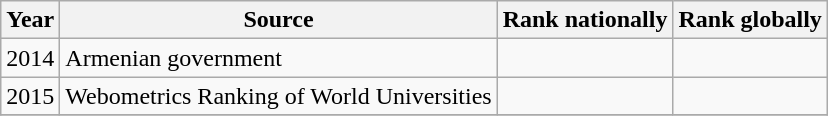<table class="wikitable">
<tr>
<th>Year</th>
<th>Source</th>
<th>Rank nationally</th>
<th>Rank globally</th>
</tr>
<tr>
<td>2014</td>
<td>Armenian government</td>
<td></td>
<td></td>
</tr>
<tr>
<td>2015</td>
<td>Webometrics Ranking of World Universities</td>
<td></td>
<td></td>
</tr>
<tr>
</tr>
</table>
